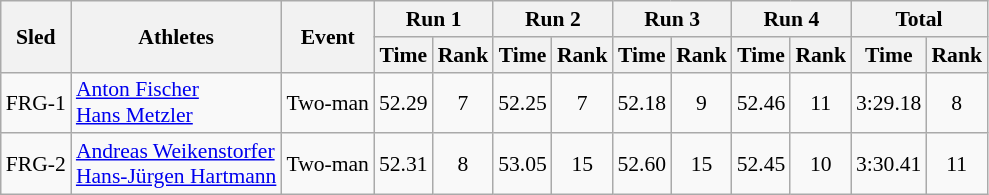<table class="wikitable" border="1" style="font-size:90%">
<tr>
<th rowspan="2">Sled</th>
<th rowspan="2">Athletes</th>
<th rowspan="2">Event</th>
<th colspan="2">Run 1</th>
<th colspan="2">Run 2</th>
<th colspan="2">Run 3</th>
<th colspan="2">Run 4</th>
<th colspan="2">Total</th>
</tr>
<tr>
<th>Time</th>
<th>Rank</th>
<th>Time</th>
<th>Rank</th>
<th>Time</th>
<th>Rank</th>
<th>Time</th>
<th>Rank</th>
<th>Time</th>
<th>Rank</th>
</tr>
<tr>
<td align="center">FRG-1</td>
<td><a href='#'>Anton Fischer</a><br><a href='#'>Hans Metzler</a></td>
<td>Two-man</td>
<td align="center">52.29</td>
<td align="center">7</td>
<td align="center">52.25</td>
<td align="center">7</td>
<td align="center">52.18</td>
<td align="center">9</td>
<td align="center">52.46</td>
<td align="center">11</td>
<td align="center">3:29.18</td>
<td align="center">8</td>
</tr>
<tr>
<td align="center">FRG-2</td>
<td><a href='#'>Andreas Weikenstorfer</a><br><a href='#'>Hans-Jürgen Hartmann</a></td>
<td>Two-man</td>
<td align="center">52.31</td>
<td align="center">8</td>
<td align="center">53.05</td>
<td align="center">15</td>
<td align="center">52.60</td>
<td align="center">15</td>
<td align="center">52.45</td>
<td align="center">10</td>
<td align="center">3:30.41</td>
<td align="center">11</td>
</tr>
</table>
